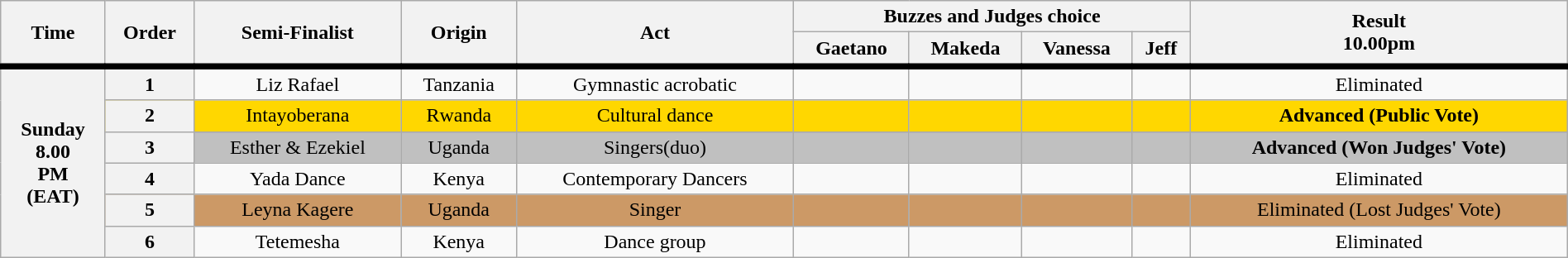<table class="wikitable" style="text-align:center; width:100%;"|>
<tr>
<th rowspan="2">Time</th>
<th rowspan="2"><strong>Order</strong></th>
<th rowspan="2">Semi-Finalist</th>
<th rowspan="2">Origin</th>
<th rowspan="2">Act</th>
<th colspan="4">Buzzes and Judges choice</th>
<th rowspan="2">Result<br>10.00pm</th>
</tr>
<tr>
<th>Gaetano</th>
<th>Makeda</th>
<th>Vanessa</th>
<th scope="col" !>Jeff</th>
</tr>
<tr style="border-top:5px solid black">
<th rowspan="6">Sunday<br>8.00<br>PM<br>(EAT)</th>
<th>1</th>
<td>Liz Rafael</td>
<td>Tanzania</td>
<td>Gymnastic acrobatic</td>
<td></td>
<td></td>
<td></td>
<td></td>
<td>Eliminated</td>
</tr>
<tr style="background:gold">
<th>2</th>
<td>Intayoberana</td>
<td>Rwanda</td>
<td>Cultural dance</td>
<td></td>
<td></td>
<td></td>
<td></td>
<td><strong>Advanced (Public Vote)</strong></td>
</tr>
<tr style="background:silver">
<th>3</th>
<td>Esther & Ezekiel</td>
<td>Uganda</td>
<td>Singers(duo)</td>
<td></td>
<td></td>
<td></td>
<td></td>
<td><strong>Advanced (Won Judges' Vote)</strong></td>
</tr>
<tr>
<th>4</th>
<td>Yada Dance</td>
<td>Kenya</td>
<td>Contemporary Dancers</td>
<td></td>
<td></td>
<td></td>
<td></td>
<td>Eliminated</td>
</tr>
<tr style="background:#c96">
<th>5</th>
<td>Leyna Kagere</td>
<td>Uganda</td>
<td>Singer</td>
<td></td>
<td></td>
<td></td>
<td></td>
<td>Eliminated (Lost Judges' Vote)</td>
</tr>
<tr>
<th>6</th>
<td>Tetemesha</td>
<td>Kenya</td>
<td>Dance group</td>
<td></td>
<td></td>
<td></td>
<td></td>
<td>Eliminated</td>
</tr>
</table>
